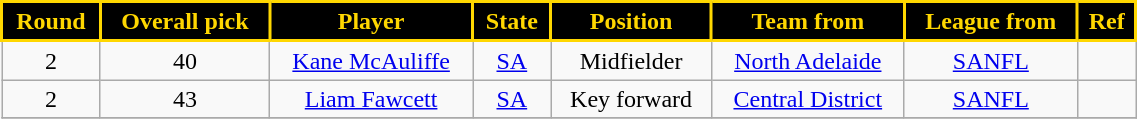<table class="wikitable" style="text-align:center; font-size:100%; width:60%;">
<tr>
<th style="background:black; border: solid gold 2px; color:gold;">Round</th>
<th style="background:black; border: solid gold 2px; color:gold;">Overall pick</th>
<th style="background:black; border: solid gold 2px; color:gold;">Player</th>
<th style="background:black; border: solid gold 2px; color:gold;">State</th>
<th style="background:black; border: solid gold 2px; color:gold;">Position</th>
<th style="background:black; border: solid gold 2px; color:gold;">Team from</th>
<th style="background:black; border: solid gold 2px; color:gold;">League from</th>
<th style="background:black; border: solid gold 2px; color:gold;">Ref</th>
</tr>
<tr>
<td>2</td>
<td>40</td>
<td><a href='#'>Kane McAuliffe</a></td>
<td><a href='#'>SA</a></td>
<td>Midfielder</td>
<td><a href='#'>North Adelaide</a></td>
<td><a href='#'>SANFL</a></td>
<td></td>
</tr>
<tr>
<td>2</td>
<td>43</td>
<td><a href='#'>Liam Fawcett</a></td>
<td><a href='#'>SA</a></td>
<td>Key forward</td>
<td><a href='#'>Central District</a></td>
<td><a href='#'>SANFL</a></td>
<td></td>
</tr>
<tr>
</tr>
</table>
